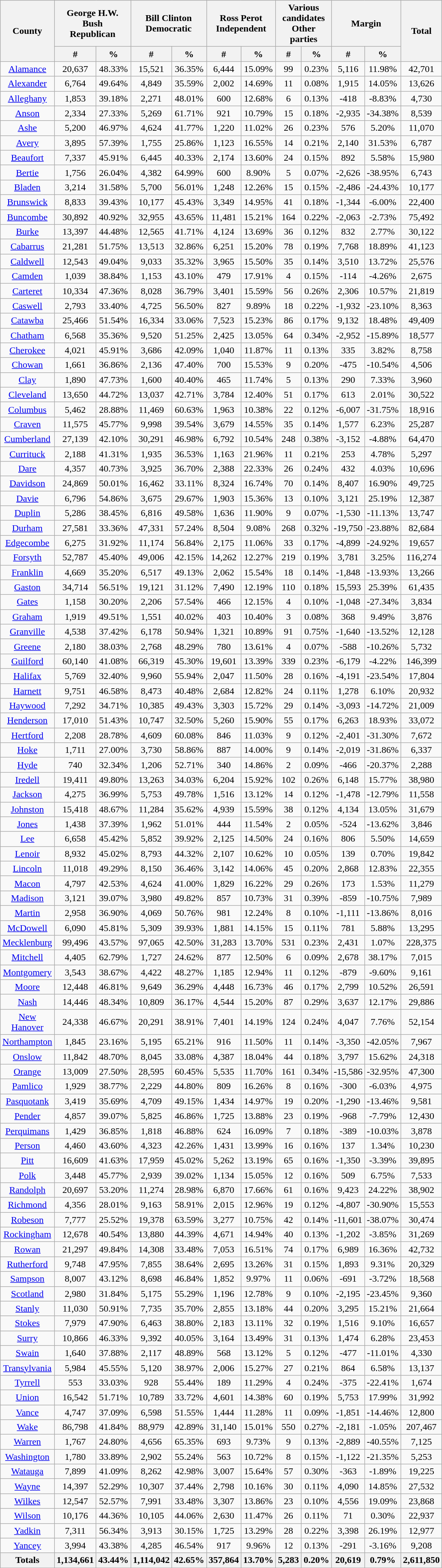<table width="60%" class="wikitable sortable">
<tr>
<th rowspan="2">County</th>
<th colspan="2">George H.W. Bush<br>Republican</th>
<th colspan="2">Bill Clinton<br>Democratic</th>
<th colspan="2">Ross Perot<br>Independent</th>
<th colspan="2">Various candidates<br>Other parties</th>
<th colspan="2">Margin</th>
<th rowspan="2">Total</th>
</tr>
<tr>
<th style="text-align:center;" data-sort-type="number">#</th>
<th style="text-align:center;" data-sort-type="number">%</th>
<th style="text-align:center;" data-sort-type="number">#</th>
<th style="text-align:center;" data-sort-type="number">%</th>
<th style="text-align:center;" data-sort-type="number">#</th>
<th style="text-align:center;" data-sort-type="number">%</th>
<th style="text-align:center;" data-sort-type="number">#</th>
<th style="text-align:center;" data-sort-type="number">%</th>
<th style="text-align:center;" data-sort-type="number">#</th>
<th style="text-align:center;" data-sort-type="number">%</th>
</tr>
<tr>
<td align="center" ><a href='#'>Alamance</a></td>
<td align="center" >20,637</td>
<td align="center" >48.33%</td>
<td align="center" >15,521</td>
<td align="center" >36.35%</td>
<td align="center" >6,444</td>
<td align="center" >15.09%</td>
<td align="center" >99</td>
<td align="center" >0.23%</td>
<td align="center" >5,116</td>
<td align="center" >11.98%</td>
<td align="center" >42,701</td>
</tr>
<tr>
<td align="center" ><a href='#'>Alexander</a></td>
<td align="center" >6,764</td>
<td align="center" >49.64%</td>
<td align="center" >4,849</td>
<td align="center" >35.59%</td>
<td align="center" >2,002</td>
<td align="center" >14.69%</td>
<td align="center" >11</td>
<td align="center" >0.08%</td>
<td align="center" >1,915</td>
<td align="center" >14.05%</td>
<td align="center" >13,626</td>
</tr>
<tr>
<td align="center" ><a href='#'>Alleghany</a></td>
<td align="center" >1,853</td>
<td align="center" >39.18%</td>
<td align="center" >2,271</td>
<td align="center" >48.01%</td>
<td align="center" >600</td>
<td align="center" >12.68%</td>
<td align="center" >6</td>
<td align="center" >0.13%</td>
<td align="center" >-418</td>
<td align="center" >-8.83%</td>
<td align="center" >4,730</td>
</tr>
<tr>
<td align="center" ><a href='#'>Anson</a></td>
<td align="center" >2,334</td>
<td align="center" >27.33%</td>
<td align="center" >5,269</td>
<td align="center" >61.71%</td>
<td align="center" >921</td>
<td align="center" >10.79%</td>
<td align="center" >15</td>
<td align="center" >0.18%</td>
<td align="center" >-2,935</td>
<td align="center" >-34.38%</td>
<td align="center" >8,539</td>
</tr>
<tr>
<td align="center" ><a href='#'>Ashe</a></td>
<td align="center" >5,200</td>
<td align="center" >46.97%</td>
<td align="center" >4,624</td>
<td align="center" >41.77%</td>
<td align="center" >1,220</td>
<td align="center" >11.02%</td>
<td align="center" >26</td>
<td align="center" >0.23%</td>
<td align="center" >576</td>
<td align="center" >5.20%</td>
<td align="center" >11,070</td>
</tr>
<tr>
<td align="center" ><a href='#'>Avery</a></td>
<td align="center" >3,895</td>
<td align="center" >57.39%</td>
<td align="center" >1,755</td>
<td align="center" >25.86%</td>
<td align="center" >1,123</td>
<td align="center" >16.55%</td>
<td align="center" >14</td>
<td align="center" >0.21%</td>
<td align="center" >2,140</td>
<td align="center" >31.53%</td>
<td align="center" >6,787</td>
</tr>
<tr>
<td align="center" ><a href='#'>Beaufort</a></td>
<td align="center" >7,337</td>
<td align="center" >45.91%</td>
<td align="center" >6,445</td>
<td align="center" >40.33%</td>
<td align="center" >2,174</td>
<td align="center" >13.60%</td>
<td align="center" >24</td>
<td align="center" >0.15%</td>
<td align="center" >892</td>
<td align="center" >5.58%</td>
<td align="center" >15,980</td>
</tr>
<tr>
<td align="center" ><a href='#'>Bertie</a></td>
<td align="center" >1,756</td>
<td align="center" >26.04%</td>
<td align="center" >4,382</td>
<td align="center" >64.99%</td>
<td align="center" >600</td>
<td align="center" >8.90%</td>
<td align="center" >5</td>
<td align="center" >0.07%</td>
<td align="center" >-2,626</td>
<td align="center" >-38.95%</td>
<td align="center" >6,743</td>
</tr>
<tr>
<td align="center" ><a href='#'>Bladen</a></td>
<td align="center" >3,214</td>
<td align="center" >31.58%</td>
<td align="center" >5,700</td>
<td align="center" >56.01%</td>
<td align="center" >1,248</td>
<td align="center" >12.26%</td>
<td align="center" >15</td>
<td align="center" >0.15%</td>
<td align="center" >-2,486</td>
<td align="center" >-24.43%</td>
<td align="center" >10,177</td>
</tr>
<tr>
<td align="center" ><a href='#'>Brunswick</a></td>
<td align="center" >8,833</td>
<td align="center" >39.43%</td>
<td align="center" >10,177</td>
<td align="center" >45.43%</td>
<td align="center" >3,349</td>
<td align="center" >14.95%</td>
<td align="center" >41</td>
<td align="center" >0.18%</td>
<td align="center" >-1,344</td>
<td align="center" >-6.00%</td>
<td align="center" >22,400</td>
</tr>
<tr>
<td align="center" ><a href='#'>Buncombe</a></td>
<td align="center" >30,892</td>
<td align="center" >40.92%</td>
<td align="center" >32,955</td>
<td align="center" >43.65%</td>
<td align="center" >11,481</td>
<td align="center" >15.21%</td>
<td align="center" >164</td>
<td align="center" >0.22%</td>
<td align="center" >-2,063</td>
<td align="center" >-2.73%</td>
<td align="center" >75,492</td>
</tr>
<tr>
<td align="center" ><a href='#'>Burke</a></td>
<td align="center" >13,397</td>
<td align="center" >44.48%</td>
<td align="center" >12,565</td>
<td align="center" >41.71%</td>
<td align="center" >4,124</td>
<td align="center" >13.69%</td>
<td align="center" >36</td>
<td align="center" >0.12%</td>
<td align="center" >832</td>
<td align="center" >2.77%</td>
<td align="center" >30,122</td>
</tr>
<tr>
<td align="center" ><a href='#'>Cabarrus</a></td>
<td align="center" >21,281</td>
<td align="center" >51.75%</td>
<td align="center" >13,513</td>
<td align="center" >32.86%</td>
<td align="center" >6,251</td>
<td align="center" >15.20%</td>
<td align="center" >78</td>
<td align="center" >0.19%</td>
<td align="center" >7,768</td>
<td align="center" >18.89%</td>
<td align="center" >41,123</td>
</tr>
<tr>
<td align="center" ><a href='#'>Caldwell</a></td>
<td align="center" >12,543</td>
<td align="center" >49.04%</td>
<td align="center" >9,033</td>
<td align="center" >35.32%</td>
<td align="center" >3,965</td>
<td align="center" >15.50%</td>
<td align="center" >35</td>
<td align="center" >0.14%</td>
<td align="center" >3,510</td>
<td align="center" >13.72%</td>
<td align="center" >25,576</td>
</tr>
<tr>
<td align="center" ><a href='#'>Camden</a></td>
<td align="center" >1,039</td>
<td align="center" >38.84%</td>
<td align="center" >1,153</td>
<td align="center" >43.10%</td>
<td align="center" >479</td>
<td align="center" >17.91%</td>
<td align="center" >4</td>
<td align="center" >0.15%</td>
<td align="center" >-114</td>
<td align="center" >-4.26%</td>
<td align="center" >2,675</td>
</tr>
<tr>
<td align="center" ><a href='#'>Carteret</a></td>
<td align="center" >10,334</td>
<td align="center" >47.36%</td>
<td align="center" >8,028</td>
<td align="center" >36.79%</td>
<td align="center" >3,401</td>
<td align="center" >15.59%</td>
<td align="center" >56</td>
<td align="center" >0.26%</td>
<td align="center" >2,306</td>
<td align="center" >10.57%</td>
<td align="center" >21,819</td>
</tr>
<tr>
<td align="center" ><a href='#'>Caswell</a></td>
<td align="center" >2,793</td>
<td align="center" >33.40%</td>
<td align="center" >4,725</td>
<td align="center" >56.50%</td>
<td align="center" >827</td>
<td align="center" >9.89%</td>
<td align="center" >18</td>
<td align="center" >0.22%</td>
<td align="center" >-1,932</td>
<td align="center" >-23.10%</td>
<td align="center" >8,363</td>
</tr>
<tr>
<td align="center" ><a href='#'>Catawba</a></td>
<td align="center" >25,466</td>
<td align="center" >51.54%</td>
<td align="center" >16,334</td>
<td align="center" >33.06%</td>
<td align="center" >7,523</td>
<td align="center" >15.23%</td>
<td align="center" >86</td>
<td align="center" >0.17%</td>
<td align="center" >9,132</td>
<td align="center" >18.48%</td>
<td align="center" >49,409</td>
</tr>
<tr>
<td align="center" ><a href='#'>Chatham</a></td>
<td align="center" >6,568</td>
<td align="center" >35.36%</td>
<td align="center" >9,520</td>
<td align="center" >51.25%</td>
<td align="center" >2,425</td>
<td align="center" >13.05%</td>
<td align="center" >64</td>
<td align="center" >0.34%</td>
<td align="center" >-2,952</td>
<td align="center" >-15.89%</td>
<td align="center" >18,577</td>
</tr>
<tr>
<td align="center" ><a href='#'>Cherokee</a></td>
<td align="center" >4,021</td>
<td align="center" >45.91%</td>
<td align="center" >3,686</td>
<td align="center" >42.09%</td>
<td align="center" >1,040</td>
<td align="center" >11.87%</td>
<td align="center" >11</td>
<td align="center" >0.13%</td>
<td align="center" >335</td>
<td align="center" >3.82%</td>
<td align="center" >8,758</td>
</tr>
<tr>
<td align="center" ><a href='#'>Chowan</a></td>
<td align="center" >1,661</td>
<td align="center" >36.86%</td>
<td align="center" >2,136</td>
<td align="center" >47.40%</td>
<td align="center" >700</td>
<td align="center" >15.53%</td>
<td align="center" >9</td>
<td align="center" >0.20%</td>
<td align="center" >-475</td>
<td align="center" >-10.54%</td>
<td align="center" >4,506</td>
</tr>
<tr>
<td align="center" ><a href='#'>Clay</a></td>
<td align="center" >1,890</td>
<td align="center" >47.73%</td>
<td align="center" >1,600</td>
<td align="center" >40.40%</td>
<td align="center" >465</td>
<td align="center" >11.74%</td>
<td align="center" >5</td>
<td align="center" >0.13%</td>
<td align="center" >290</td>
<td align="center" >7.33%</td>
<td align="center" >3,960</td>
</tr>
<tr>
<td align="center" ><a href='#'>Cleveland</a></td>
<td align="center" >13,650</td>
<td align="center" >44.72%</td>
<td align="center" >13,037</td>
<td align="center" >42.71%</td>
<td align="center" >3,784</td>
<td align="center" >12.40%</td>
<td align="center" >51</td>
<td align="center" >0.17%</td>
<td align="center" >613</td>
<td align="center" >2.01%</td>
<td align="center" >30,522</td>
</tr>
<tr>
<td align="center" ><a href='#'>Columbus</a></td>
<td align="center" >5,462</td>
<td align="center" >28.88%</td>
<td align="center" >11,469</td>
<td align="center" >60.63%</td>
<td align="center" >1,963</td>
<td align="center" >10.38%</td>
<td align="center" >22</td>
<td align="center" >0.12%</td>
<td align="center" >-6,007</td>
<td align="center" >-31.75%</td>
<td align="center" >18,916</td>
</tr>
<tr>
<td align="center" ><a href='#'>Craven</a></td>
<td align="center" >11,575</td>
<td align="center" >45.77%</td>
<td align="center" >9,998</td>
<td align="center" >39.54%</td>
<td align="center" >3,679</td>
<td align="center" >14.55%</td>
<td align="center" >35</td>
<td align="center" >0.14%</td>
<td align="center" >1,577</td>
<td align="center" >6.23%</td>
<td align="center" >25,287</td>
</tr>
<tr>
<td align="center" ><a href='#'>Cumberland</a></td>
<td align="center" >27,139</td>
<td align="center" >42.10%</td>
<td align="center" >30,291</td>
<td align="center" >46.98%</td>
<td align="center" >6,792</td>
<td align="center" >10.54%</td>
<td align="center" >248</td>
<td align="center" >0.38%</td>
<td align="center" >-3,152</td>
<td align="center" >-4.88%</td>
<td align="center" >64,470</td>
</tr>
<tr>
<td align="center" ><a href='#'>Currituck</a></td>
<td align="center" >2,188</td>
<td align="center" >41.31%</td>
<td align="center" >1,935</td>
<td align="center" >36.53%</td>
<td align="center" >1,163</td>
<td align="center" >21.96%</td>
<td align="center" >11</td>
<td align="center" >0.21%</td>
<td align="center" >253</td>
<td align="center" >4.78%</td>
<td align="center" >5,297</td>
</tr>
<tr>
<td align="center" ><a href='#'>Dare</a></td>
<td align="center" >4,357</td>
<td align="center" >40.73%</td>
<td align="center" >3,925</td>
<td align="center" >36.70%</td>
<td align="center" >2,388</td>
<td align="center" >22.33%</td>
<td align="center" >26</td>
<td align="center" >0.24%</td>
<td align="center" >432</td>
<td align="center" >4.03%</td>
<td align="center" >10,696</td>
</tr>
<tr>
<td align="center" ><a href='#'>Davidson</a></td>
<td align="center" >24,869</td>
<td align="center" >50.01%</td>
<td align="center" >16,462</td>
<td align="center" >33.11%</td>
<td align="center" >8,324</td>
<td align="center" >16.74%</td>
<td align="center" >70</td>
<td align="center" >0.14%</td>
<td align="center" >8,407</td>
<td align="center" >16.90%</td>
<td align="center" >49,725</td>
</tr>
<tr>
<td align="center" ><a href='#'>Davie</a></td>
<td align="center" >6,796</td>
<td align="center" >54.86%</td>
<td align="center" >3,675</td>
<td align="center" >29.67%</td>
<td align="center" >1,903</td>
<td align="center" >15.36%</td>
<td align="center" >13</td>
<td align="center" >0.10%</td>
<td align="center" >3,121</td>
<td align="center" >25.19%</td>
<td align="center" >12,387</td>
</tr>
<tr>
<td align="center" ><a href='#'>Duplin</a></td>
<td align="center" >5,286</td>
<td align="center" >38.45%</td>
<td align="center" >6,816</td>
<td align="center" >49.58%</td>
<td align="center" >1,636</td>
<td align="center" >11.90%</td>
<td align="center" >9</td>
<td align="center" >0.07%</td>
<td align="center" >-1,530</td>
<td align="center" >-11.13%</td>
<td align="center" >13,747</td>
</tr>
<tr>
<td align="center" ><a href='#'>Durham</a></td>
<td align="center" >27,581</td>
<td align="center" >33.36%</td>
<td align="center" >47,331</td>
<td align="center" >57.24%</td>
<td align="center" >8,504</td>
<td align="center" >9.08%</td>
<td align="center" >268</td>
<td align="center" >0.32%</td>
<td align="center" >-19,750</td>
<td align="center" >-23.88%</td>
<td align="center" >82,684</td>
</tr>
<tr>
<td align="center" ><a href='#'>Edgecombe</a></td>
<td align="center" >6,275</td>
<td align="center" >31.92%</td>
<td align="center" >11,174</td>
<td align="center" >56.84%</td>
<td align="center" >2,175</td>
<td align="center" >11.06%</td>
<td align="center" >33</td>
<td align="center" >0.17%</td>
<td align="center" >-4,899</td>
<td align="center" >-24.92%</td>
<td align="center" >19,657</td>
</tr>
<tr>
<td align="center" ><a href='#'>Forsyth</a></td>
<td align="center" >52,787</td>
<td align="center" >45.40%</td>
<td align="center" >49,006</td>
<td align="center" >42.15%</td>
<td align="center" >14,262</td>
<td align="center" >12.27%</td>
<td align="center" >219</td>
<td align="center" >0.19%</td>
<td align="center" >3,781</td>
<td align="center" >3.25%</td>
<td align="center" >116,274</td>
</tr>
<tr>
<td align="center" ><a href='#'>Franklin</a></td>
<td align="center" >4,669</td>
<td align="center" >35.20%</td>
<td align="center" >6,517</td>
<td align="center" >49.13%</td>
<td align="center" >2,062</td>
<td align="center" >15.54%</td>
<td align="center" >18</td>
<td align="center" >0.14%</td>
<td align="center" >-1,848</td>
<td align="center" >-13.93%</td>
<td align="center" >13,266</td>
</tr>
<tr>
<td align="center" ><a href='#'>Gaston</a></td>
<td align="center" >34,714</td>
<td align="center" >56.51%</td>
<td align="center" >19,121</td>
<td align="center" >31.12%</td>
<td align="center" >7,490</td>
<td align="center" >12.19%</td>
<td align="center" >110</td>
<td align="center" >0.18%</td>
<td align="center" >15,593</td>
<td align="center" >25.39%</td>
<td align="center" >61,435</td>
</tr>
<tr>
<td align="center" ><a href='#'>Gates</a></td>
<td align="center" >1,158</td>
<td align="center" >30.20%</td>
<td align="center" >2,206</td>
<td align="center" >57.54%</td>
<td align="center" >466</td>
<td align="center" >12.15%</td>
<td align="center" >4</td>
<td align="center" >0.10%</td>
<td align="center" >-1,048</td>
<td align="center" >-27.34%</td>
<td align="center" >3,834</td>
</tr>
<tr>
<td align="center" ><a href='#'>Graham</a></td>
<td align="center" >1,919</td>
<td align="center" >49.51%</td>
<td align="center" >1,551</td>
<td align="center" >40.02%</td>
<td align="center" >403</td>
<td align="center" >10.40%</td>
<td align="center" >3</td>
<td align="center" >0.08%</td>
<td align="center" >368</td>
<td align="center" >9.49%</td>
<td align="center" >3,876</td>
</tr>
<tr>
<td align="center" ><a href='#'>Granville</a></td>
<td align="center" >4,538</td>
<td align="center" >37.42%</td>
<td align="center" >6,178</td>
<td align="center" >50.94%</td>
<td align="center" >1,321</td>
<td align="center" >10.89%</td>
<td align="center" >91</td>
<td align="center" >0.75%</td>
<td align="center" >-1,640</td>
<td align="center" >-13.52%</td>
<td align="center" >12,128</td>
</tr>
<tr>
<td align="center" ><a href='#'>Greene</a></td>
<td align="center" >2,180</td>
<td align="center" >38.03%</td>
<td align="center" >2,768</td>
<td align="center" >48.29%</td>
<td align="center" >780</td>
<td align="center" >13.61%</td>
<td align="center" >4</td>
<td align="center" >0.07%</td>
<td align="center" >-588</td>
<td align="center" >-10.26%</td>
<td align="center" >5,732</td>
</tr>
<tr>
<td align="center" ><a href='#'>Guilford</a></td>
<td align="center" >60,140</td>
<td align="center" >41.08%</td>
<td align="center" >66,319</td>
<td align="center" >45.30%</td>
<td align="center" >19,601</td>
<td align="center" >13.39%</td>
<td align="center" >339</td>
<td align="center" >0.23%</td>
<td align="center" >-6,179</td>
<td align="center" >-4.22%</td>
<td align="center" >146,399</td>
</tr>
<tr>
<td align="center" ><a href='#'>Halifax</a></td>
<td align="center" >5,769</td>
<td align="center" >32.40%</td>
<td align="center" >9,960</td>
<td align="center" >55.94%</td>
<td align="center" >2,047</td>
<td align="center" >11.50%</td>
<td align="center" >28</td>
<td align="center" >0.16%</td>
<td align="center" >-4,191</td>
<td align="center" >-23.54%</td>
<td align="center" >17,804</td>
</tr>
<tr>
<td align="center" ><a href='#'>Harnett</a></td>
<td align="center" >9,751</td>
<td align="center" >46.58%</td>
<td align="center" >8,473</td>
<td align="center" >40.48%</td>
<td align="center" >2,684</td>
<td align="center" >12.82%</td>
<td align="center" >24</td>
<td align="center" >0.11%</td>
<td align="center" >1,278</td>
<td align="center" >6.10%</td>
<td align="center" >20,932</td>
</tr>
<tr>
<td align="center" ><a href='#'>Haywood</a></td>
<td align="center" >7,292</td>
<td align="center" >34.71%</td>
<td align="center" >10,385</td>
<td align="center" >49.43%</td>
<td align="center" >3,303</td>
<td align="center" >15.72%</td>
<td align="center" >29</td>
<td align="center" >0.14%</td>
<td align="center" >-3,093</td>
<td align="center" >-14.72%</td>
<td align="center" >21,009</td>
</tr>
<tr>
<td align="center" ><a href='#'>Henderson</a></td>
<td align="center" >17,010</td>
<td align="center" >51.43%</td>
<td align="center" >10,747</td>
<td align="center" >32.50%</td>
<td align="center" >5,260</td>
<td align="center" >15.90%</td>
<td align="center" >55</td>
<td align="center" >0.17%</td>
<td align="center" >6,263</td>
<td align="center" >18.93%</td>
<td align="center" >33,072</td>
</tr>
<tr>
<td align="center" ><a href='#'>Hertford</a></td>
<td align="center" >2,208</td>
<td align="center" >28.78%</td>
<td align="center" >4,609</td>
<td align="center" >60.08%</td>
<td align="center" >846</td>
<td align="center" >11.03%</td>
<td align="center" >9</td>
<td align="center" >0.12%</td>
<td align="center" >-2,401</td>
<td align="center" >-31.30%</td>
<td align="center" >7,672</td>
</tr>
<tr>
<td align="center" ><a href='#'>Hoke</a></td>
<td align="center" >1,711</td>
<td align="center" >27.00%</td>
<td align="center" >3,730</td>
<td align="center" >58.86%</td>
<td align="center" >887</td>
<td align="center" >14.00%</td>
<td align="center" >9</td>
<td align="center" >0.14%</td>
<td align="center" >-2,019</td>
<td align="center" >-31.86%</td>
<td align="center" >6,337</td>
</tr>
<tr>
<td align="center" ><a href='#'>Hyde</a></td>
<td align="center" >740</td>
<td align="center" >32.34%</td>
<td align="center" >1,206</td>
<td align="center" >52.71%</td>
<td align="center" >340</td>
<td align="center" >14.86%</td>
<td align="center" >2</td>
<td align="center" >0.09%</td>
<td align="center" >-466</td>
<td align="center" >-20.37%</td>
<td align="center" >2,288</td>
</tr>
<tr>
<td align="center" ><a href='#'>Iredell</a></td>
<td align="center" >19,411</td>
<td align="center" >49.80%</td>
<td align="center" >13,263</td>
<td align="center" >34.03%</td>
<td align="center" >6,204</td>
<td align="center" >15.92%</td>
<td align="center" >102</td>
<td align="center" >0.26%</td>
<td align="center" >6,148</td>
<td align="center" >15.77%</td>
<td align="center" >38,980</td>
</tr>
<tr>
<td align="center" ><a href='#'>Jackson</a></td>
<td align="center" >4,275</td>
<td align="center" >36.99%</td>
<td align="center" >5,753</td>
<td align="center" >49.78%</td>
<td align="center" >1,516</td>
<td align="center" >13.12%</td>
<td align="center" >14</td>
<td align="center" >0.12%</td>
<td align="center" >-1,478</td>
<td align="center" >-12.79%</td>
<td align="center" >11,558</td>
</tr>
<tr>
<td align="center" ><a href='#'>Johnston</a></td>
<td align="center" >15,418</td>
<td align="center" >48.67%</td>
<td align="center" >11,284</td>
<td align="center" >35.62%</td>
<td align="center" >4,939</td>
<td align="center" >15.59%</td>
<td align="center" >38</td>
<td align="center" >0.12%</td>
<td align="center" >4,134</td>
<td align="center" >13.05%</td>
<td align="center" >31,679</td>
</tr>
<tr>
<td align="center" ><a href='#'>Jones</a></td>
<td align="center" >1,438</td>
<td align="center" >37.39%</td>
<td align="center" >1,962</td>
<td align="center" >51.01%</td>
<td align="center" >444</td>
<td align="center" >11.54%</td>
<td align="center" >2</td>
<td align="center" >0.05%</td>
<td align="center" >-524</td>
<td align="center" >-13.62%</td>
<td align="center" >3,846</td>
</tr>
<tr>
<td align="center" ><a href='#'>Lee</a></td>
<td align="center" >6,658</td>
<td align="center" >45.42%</td>
<td align="center" >5,852</td>
<td align="center" >39.92%</td>
<td align="center" >2,125</td>
<td align="center" >14.50%</td>
<td align="center" >24</td>
<td align="center" >0.16%</td>
<td align="center" >806</td>
<td align="center" >5.50%</td>
<td align="center" >14,659</td>
</tr>
<tr>
<td align="center" ><a href='#'>Lenoir</a></td>
<td align="center" >8,932</td>
<td align="center" >45.02%</td>
<td align="center" >8,793</td>
<td align="center" >44.32%</td>
<td align="center" >2,107</td>
<td align="center" >10.62%</td>
<td align="center" >10</td>
<td align="center" >0.05%</td>
<td align="center" >139</td>
<td align="center" >0.70%</td>
<td align="center" >19,842</td>
</tr>
<tr>
<td align="center" ><a href='#'>Lincoln</a></td>
<td align="center" >11,018</td>
<td align="center" >49.29%</td>
<td align="center" >8,150</td>
<td align="center" >36.46%</td>
<td align="center" >3,142</td>
<td align="center" >14.06%</td>
<td align="center" >45</td>
<td align="center" >0.20%</td>
<td align="center" >2,868</td>
<td align="center" >12.83%</td>
<td align="center" >22,355</td>
</tr>
<tr>
<td align="center" ><a href='#'>Macon</a></td>
<td align="center" >4,797</td>
<td align="center" >42.53%</td>
<td align="center" >4,624</td>
<td align="center" >41.00%</td>
<td align="center" >1,829</td>
<td align="center" >16.22%</td>
<td align="center" >29</td>
<td align="center" >0.26%</td>
<td align="center" >173</td>
<td align="center" >1.53%</td>
<td align="center" >11,279</td>
</tr>
<tr>
<td align="center" ><a href='#'>Madison</a></td>
<td align="center" >3,121</td>
<td align="center" >39.07%</td>
<td align="center" >3,980</td>
<td align="center" >49.82%</td>
<td align="center" >857</td>
<td align="center" >10.73%</td>
<td align="center" >31</td>
<td align="center" >0.39%</td>
<td align="center" >-859</td>
<td align="center" >-10.75%</td>
<td align="center" >7,989</td>
</tr>
<tr>
<td align="center" ><a href='#'>Martin</a></td>
<td align="center" >2,958</td>
<td align="center" >36.90%</td>
<td align="center" >4,069</td>
<td align="center" >50.76%</td>
<td align="center" >981</td>
<td align="center" >12.24%</td>
<td align="center" >8</td>
<td align="center" >0.10%</td>
<td align="center" >-1,111</td>
<td align="center" >-13.86%</td>
<td align="center" >8,016</td>
</tr>
<tr>
<td align="center" ><a href='#'>McDowell</a></td>
<td align="center" >6,090</td>
<td align="center" >45.81%</td>
<td align="center" >5,309</td>
<td align="center" >39.93%</td>
<td align="center" >1,881</td>
<td align="center" >14.15%</td>
<td align="center" >15</td>
<td align="center" >0.11%</td>
<td align="center" >781</td>
<td align="center" >5.88%</td>
<td align="center" >13,295</td>
</tr>
<tr>
<td align="center" ><a href='#'>Mecklenburg</a></td>
<td align="center" >99,496</td>
<td align="center" >43.57%</td>
<td align="center" >97,065</td>
<td align="center" >42.50%</td>
<td align="center" >31,283</td>
<td align="center" >13.70%</td>
<td align="center" >531</td>
<td align="center" >0.23%</td>
<td align="center" >2,431</td>
<td align="center" >1.07%</td>
<td align="center" >228,375</td>
</tr>
<tr>
<td align="center" ><a href='#'>Mitchell</a></td>
<td align="center" >4,405</td>
<td align="center" >62.79%</td>
<td align="center" >1,727</td>
<td align="center" >24.62%</td>
<td align="center" >877</td>
<td align="center" >12.50%</td>
<td align="center" >6</td>
<td align="center" >0.09%</td>
<td align="center" >2,678</td>
<td align="center" >38.17%</td>
<td align="center" >7,015</td>
</tr>
<tr>
<td align="center" ><a href='#'>Montgomery</a></td>
<td align="center" >3,543</td>
<td align="center" >38.67%</td>
<td align="center" >4,422</td>
<td align="center" >48.27%</td>
<td align="center" >1,185</td>
<td align="center" >12.94%</td>
<td align="center" >11</td>
<td align="center" >0.12%</td>
<td align="center" >-879</td>
<td align="center" >-9.60%</td>
<td align="center" >9,161</td>
</tr>
<tr>
<td align="center" ><a href='#'>Moore</a></td>
<td align="center" >12,448</td>
<td align="center" >46.81%</td>
<td align="center" >9,649</td>
<td align="center" >36.29%</td>
<td align="center" >4,448</td>
<td align="center" >16.73%</td>
<td align="center" >46</td>
<td align="center" >0.17%</td>
<td align="center" >2,799</td>
<td align="center" >10.52%</td>
<td align="center" >26,591</td>
</tr>
<tr>
<td align="center" ><a href='#'>Nash</a></td>
<td align="center" >14,446</td>
<td align="center" >48.34%</td>
<td align="center" >10,809</td>
<td align="center" >36.17%</td>
<td align="center" >4,544</td>
<td align="center" >15.20%</td>
<td align="center" >87</td>
<td align="center" >0.29%</td>
<td align="center" >3,637</td>
<td align="center" >12.17%</td>
<td align="center" >29,886</td>
</tr>
<tr>
<td align="center" ><a href='#'>New Hanover</a></td>
<td align="center" >24,338</td>
<td align="center" >46.67%</td>
<td align="center" >20,291</td>
<td align="center" >38.91%</td>
<td align="center" >7,401</td>
<td align="center" >14.19%</td>
<td align="center" >124</td>
<td align="center" >0.24%</td>
<td align="center" >4,047</td>
<td align="center" >7.76%</td>
<td align="center" >52,154</td>
</tr>
<tr>
<td align="center" ><a href='#'>Northampton</a></td>
<td align="center" >1,845</td>
<td align="center" >23.16%</td>
<td align="center" >5,195</td>
<td align="center" >65.21%</td>
<td align="center" >916</td>
<td align="center" >11.50%</td>
<td align="center" >11</td>
<td align="center" >0.14%</td>
<td align="center" >-3,350</td>
<td align="center" >-42.05%</td>
<td align="center" >7,967</td>
</tr>
<tr>
<td align="center" ><a href='#'>Onslow</a></td>
<td align="center" >11,842</td>
<td align="center" >48.70%</td>
<td align="center" >8,045</td>
<td align="center" >33.08%</td>
<td align="center" >4,387</td>
<td align="center" >18.04%</td>
<td align="center" >44</td>
<td align="center" >0.18%</td>
<td align="center" >3,797</td>
<td align="center" >15.62%</td>
<td align="center" >24,318</td>
</tr>
<tr>
<td align="center" ><a href='#'>Orange</a></td>
<td align="center" >13,009</td>
<td align="center" >27.50%</td>
<td align="center" >28,595</td>
<td align="center" >60.45%</td>
<td align="center" >5,535</td>
<td align="center" >11.70%</td>
<td align="center" >161</td>
<td align="center" >0.34%</td>
<td align="center" >-15,586</td>
<td align="center" >-32.95%</td>
<td align="center" >47,300</td>
</tr>
<tr>
<td align="center" ><a href='#'>Pamlico</a></td>
<td align="center" >1,929</td>
<td align="center" >38.77%</td>
<td align="center" >2,229</td>
<td align="center" >44.80%</td>
<td align="center" >809</td>
<td align="center" >16.26%</td>
<td align="center" >8</td>
<td align="center" >0.16%</td>
<td align="center" >-300</td>
<td align="center" >-6.03%</td>
<td align="center" >4,975</td>
</tr>
<tr>
<td align="center" ><a href='#'>Pasquotank</a></td>
<td align="center" >3,419</td>
<td align="center" >35.69%</td>
<td align="center" >4,709</td>
<td align="center" >49.15%</td>
<td align="center" >1,434</td>
<td align="center" >14.97%</td>
<td align="center" >19</td>
<td align="center" >0.20%</td>
<td align="center" >-1,290</td>
<td align="center" >-13.46%</td>
<td align="center" >9,581</td>
</tr>
<tr>
<td align="center" ><a href='#'>Pender</a></td>
<td align="center" >4,857</td>
<td align="center" >39.07%</td>
<td align="center" >5,825</td>
<td align="center" >46.86%</td>
<td align="center" >1,725</td>
<td align="center" >13.88%</td>
<td align="center" >23</td>
<td align="center" >0.19%</td>
<td align="center" >-968</td>
<td align="center" >-7.79%</td>
<td align="center" >12,430</td>
</tr>
<tr>
<td align="center" ><a href='#'>Perquimans</a></td>
<td align="center" >1,429</td>
<td align="center" >36.85%</td>
<td align="center" >1,818</td>
<td align="center" >46.88%</td>
<td align="center" >624</td>
<td align="center" >16.09%</td>
<td align="center" >7</td>
<td align="center" >0.18%</td>
<td align="center" >-389</td>
<td align="center" >-10.03%</td>
<td align="center" >3,878</td>
</tr>
<tr>
<td align="center" ><a href='#'>Person</a></td>
<td align="center" >4,460</td>
<td align="center" >43.60%</td>
<td align="center" >4,323</td>
<td align="center" >42.26%</td>
<td align="center" >1,431</td>
<td align="center" >13.99%</td>
<td align="center" >16</td>
<td align="center" >0.16%</td>
<td align="center" >137</td>
<td align="center" >1.34%</td>
<td align="center" >10,230</td>
</tr>
<tr>
<td align="center" ><a href='#'>Pitt</a></td>
<td align="center" >16,609</td>
<td align="center" >41.63%</td>
<td align="center" >17,959</td>
<td align="center" >45.02%</td>
<td align="center" >5,262</td>
<td align="center" >13.19%</td>
<td align="center" >65</td>
<td align="center" >0.16%</td>
<td align="center" >-1,350</td>
<td align="center" >-3.39%</td>
<td align="center" >39,895</td>
</tr>
<tr>
<td align="center" ><a href='#'>Polk</a></td>
<td align="center" >3,448</td>
<td align="center" >45.77%</td>
<td align="center" >2,939</td>
<td align="center" >39.02%</td>
<td align="center" >1,134</td>
<td align="center" >15.05%</td>
<td align="center" >12</td>
<td align="center" >0.16%</td>
<td align="center" >509</td>
<td align="center" >6.75%</td>
<td align="center" >7,533</td>
</tr>
<tr>
<td align="center" ><a href='#'>Randolph</a></td>
<td align="center" >20,697</td>
<td align="center" >53.20%</td>
<td align="center" >11,274</td>
<td align="center" >28.98%</td>
<td align="center" >6,870</td>
<td align="center" >17.66%</td>
<td align="center" >61</td>
<td align="center" >0.16%</td>
<td align="center" >9,423</td>
<td align="center" >24.22%</td>
<td align="center" >38,902</td>
</tr>
<tr>
<td align="center" ><a href='#'>Richmond</a></td>
<td align="center" >4,356</td>
<td align="center" >28.01%</td>
<td align="center" >9,163</td>
<td align="center" >58.91%</td>
<td align="center" >2,015</td>
<td align="center" >12.96%</td>
<td align="center" >19</td>
<td align="center" >0.12%</td>
<td align="center" >-4,807</td>
<td align="center" >-30.90%</td>
<td align="center" >15,553</td>
</tr>
<tr>
<td align="center" ><a href='#'>Robeson</a></td>
<td align="center" >7,777</td>
<td align="center" >25.52%</td>
<td align="center" >19,378</td>
<td align="center" >63.59%</td>
<td align="center" >3,277</td>
<td align="center" >10.75%</td>
<td align="center" >42</td>
<td align="center" >0.14%</td>
<td align="center" >-11,601</td>
<td align="center" >-38.07%</td>
<td align="center" >30,474</td>
</tr>
<tr>
<td align="center" ><a href='#'>Rockingham</a></td>
<td align="center" >12,678</td>
<td align="center" >40.54%</td>
<td align="center" >13,880</td>
<td align="center" >44.39%</td>
<td align="center" >4,671</td>
<td align="center" >14.94%</td>
<td align="center" >40</td>
<td align="center" >0.13%</td>
<td align="center" >-1,202</td>
<td align="center" >-3.85%</td>
<td align="center" >31,269</td>
</tr>
<tr>
<td align="center" ><a href='#'>Rowan</a></td>
<td align="center" >21,297</td>
<td align="center" >49.84%</td>
<td align="center" >14,308</td>
<td align="center" >33.48%</td>
<td align="center" >7,053</td>
<td align="center" >16.51%</td>
<td align="center" >74</td>
<td align="center" >0.17%</td>
<td align="center" >6,989</td>
<td align="center" >16.36%</td>
<td align="center" >42,732</td>
</tr>
<tr>
<td align="center" ><a href='#'>Rutherford</a></td>
<td align="center" >9,748</td>
<td align="center" >47.95%</td>
<td align="center" >7,855</td>
<td align="center" >38.64%</td>
<td align="center" >2,695</td>
<td align="center" >13.26%</td>
<td align="center" >31</td>
<td align="center" >0.15%</td>
<td align="center" >1,893</td>
<td align="center" >9.31%</td>
<td align="center" >20,329</td>
</tr>
<tr>
<td align="center" ><a href='#'>Sampson</a></td>
<td align="center" >8,007</td>
<td align="center" >43.12%</td>
<td align="center" >8,698</td>
<td align="center" >46.84%</td>
<td align="center" >1,852</td>
<td align="center" >9.97%</td>
<td align="center" >11</td>
<td align="center" >0.06%</td>
<td align="center" >-691</td>
<td align="center" >-3.72%</td>
<td align="center" >18,568</td>
</tr>
<tr>
<td align="center" ><a href='#'>Scotland</a></td>
<td align="center" >2,980</td>
<td align="center" >31.84%</td>
<td align="center" >5,175</td>
<td align="center" >55.29%</td>
<td align="center" >1,196</td>
<td align="center" >12.78%</td>
<td align="center" >9</td>
<td align="center" >0.10%</td>
<td align="center" >-2,195</td>
<td align="center" >-23.45%</td>
<td align="center" >9,360</td>
</tr>
<tr>
<td align="center" ><a href='#'>Stanly</a></td>
<td align="center" >11,030</td>
<td align="center" >50.91%</td>
<td align="center" >7,735</td>
<td align="center" >35.70%</td>
<td align="center" >2,855</td>
<td align="center" >13.18%</td>
<td align="center" >44</td>
<td align="center" >0.20%</td>
<td align="center" >3,295</td>
<td align="center" >15.21%</td>
<td align="center" >21,664</td>
</tr>
<tr>
<td align="center" ><a href='#'>Stokes</a></td>
<td align="center" >7,979</td>
<td align="center" >47.90%</td>
<td align="center" >6,463</td>
<td align="center" >38.80%</td>
<td align="center" >2,183</td>
<td align="center" >13.11%</td>
<td align="center" >32</td>
<td align="center" >0.19%</td>
<td align="center" >1,516</td>
<td align="center" >9.10%</td>
<td align="center" >16,657</td>
</tr>
<tr>
<td align="center" ><a href='#'>Surry</a></td>
<td align="center" >10,866</td>
<td align="center" >46.33%</td>
<td align="center" >9,392</td>
<td align="center" >40.05%</td>
<td align="center" >3,164</td>
<td align="center" >13.49%</td>
<td align="center" >31</td>
<td align="center" >0.13%</td>
<td align="center" >1,474</td>
<td align="center" >6.28%</td>
<td align="center" >23,453</td>
</tr>
<tr>
<td align="center" ><a href='#'>Swain</a></td>
<td align="center" >1,640</td>
<td align="center" >37.88%</td>
<td align="center" >2,117</td>
<td align="center" >48.89%</td>
<td align="center" >568</td>
<td align="center" >13.12%</td>
<td align="center" >5</td>
<td align="center" >0.12%</td>
<td align="center" >-477</td>
<td align="center" >-11.01%</td>
<td align="center" >4,330</td>
</tr>
<tr>
<td align="center" ><a href='#'>Transylvania</a></td>
<td align="center" >5,984</td>
<td align="center" >45.55%</td>
<td align="center" >5,120</td>
<td align="center" >38.97%</td>
<td align="center" >2,006</td>
<td align="center" >15.27%</td>
<td align="center" >27</td>
<td align="center" >0.21%</td>
<td align="center" >864</td>
<td align="center" >6.58%</td>
<td align="center" >13,137</td>
</tr>
<tr>
<td align="center" ><a href='#'>Tyrrell</a></td>
<td align="center" >553</td>
<td align="center" >33.03%</td>
<td align="center" >928</td>
<td align="center" >55.44%</td>
<td align="center" >189</td>
<td align="center" >11.29%</td>
<td align="center" >4</td>
<td align="center" >0.24%</td>
<td align="center" >-375</td>
<td align="center" >-22.41%</td>
<td align="center" >1,674</td>
</tr>
<tr>
<td align="center" ><a href='#'>Union</a></td>
<td align="center" >16,542</td>
<td align="center" >51.71%</td>
<td align="center" >10,789</td>
<td align="center" >33.72%</td>
<td align="center" >4,601</td>
<td align="center" >14.38%</td>
<td align="center" >60</td>
<td align="center" >0.19%</td>
<td align="center" >5,753</td>
<td align="center" >17.99%</td>
<td align="center" >31,992</td>
</tr>
<tr>
<td align="center" ><a href='#'>Vance</a></td>
<td align="center" >4,747</td>
<td align="center" >37.09%</td>
<td align="center" >6,598</td>
<td align="center" >51.55%</td>
<td align="center" >1,444</td>
<td align="center" >11.28%</td>
<td align="center" >11</td>
<td align="center" >0.09%</td>
<td align="center" >-1,851</td>
<td align="center" >-14.46%</td>
<td align="center" >12,800</td>
</tr>
<tr>
<td align="center" ><a href='#'>Wake</a></td>
<td align="center" >86,798</td>
<td align="center" >41.84%</td>
<td align="center" >88,979</td>
<td align="center" >42.89%</td>
<td align="center" >31,140</td>
<td align="center" >15.01%</td>
<td align="center" >550</td>
<td align="center" >0.27%</td>
<td align="center" >-2,181</td>
<td align="center" >-1.05%</td>
<td align="center" >207,467</td>
</tr>
<tr>
<td align="center" ><a href='#'>Warren</a></td>
<td align="center" >1,767</td>
<td align="center" >24.80%</td>
<td align="center" >4,656</td>
<td align="center" >65.35%</td>
<td align="center" >693</td>
<td align="center" >9.73%</td>
<td align="center" >9</td>
<td align="center" >0.13%</td>
<td align="center" >-2,889</td>
<td align="center" >-40.55%</td>
<td align="center" >7,125</td>
</tr>
<tr>
<td align="center" ><a href='#'>Washington</a></td>
<td align="center" >1,780</td>
<td align="center" >33.89%</td>
<td align="center" >2,902</td>
<td align="center" >55.24%</td>
<td align="center" >563</td>
<td align="center" >10.72%</td>
<td align="center" >8</td>
<td align="center" >0.15%</td>
<td align="center" >-1,122</td>
<td align="center" >-21.35%</td>
<td align="center" >5,253</td>
</tr>
<tr>
<td align="center" ><a href='#'>Watauga</a></td>
<td align="center" >7,899</td>
<td align="center" >41.09%</td>
<td align="center" >8,262</td>
<td align="center" >42.98%</td>
<td align="center" >3,007</td>
<td align="center" >15.64%</td>
<td align="center" >57</td>
<td align="center" >0.30%</td>
<td align="center" >-363</td>
<td align="center" >-1.89%</td>
<td align="center" >19,225</td>
</tr>
<tr>
<td align="center" ><a href='#'>Wayne</a></td>
<td align="center" >14,397</td>
<td align="center" >52.29%</td>
<td align="center" >10,307</td>
<td align="center" >37.44%</td>
<td align="center" >2,798</td>
<td align="center" >10.16%</td>
<td align="center" >30</td>
<td align="center" >0.11%</td>
<td align="center" >4,090</td>
<td align="center" >14.85%</td>
<td align="center" >27,532</td>
</tr>
<tr>
<td align="center" ><a href='#'>Wilkes</a></td>
<td align="center" >12,547</td>
<td align="center" >52.57%</td>
<td align="center" >7,991</td>
<td align="center" >33.48%</td>
<td align="center" >3,307</td>
<td align="center" >13.86%</td>
<td align="center" >23</td>
<td align="center" >0.10%</td>
<td align="center" >4,556</td>
<td align="center" >19.09%</td>
<td align="center" >23,868</td>
</tr>
<tr>
<td align="center" ><a href='#'>Wilson</a></td>
<td align="center" >10,176</td>
<td align="center" >44.36%</td>
<td align="center" >10,105</td>
<td align="center" >44.06%</td>
<td align="center" >2,630</td>
<td align="center" >11.47%</td>
<td align="center" >26</td>
<td align="center" >0.11%</td>
<td align="center" >71</td>
<td align="center" >0.30%</td>
<td align="center" >22,937</td>
</tr>
<tr>
<td align="center" ><a href='#'>Yadkin</a></td>
<td align="center" >7,311</td>
<td align="center" >56.34%</td>
<td align="center" >3,913</td>
<td align="center" >30.15%</td>
<td align="center" >1,725</td>
<td align="center" >13.29%</td>
<td align="center" >28</td>
<td align="center" >0.22%</td>
<td align="center" >3,398</td>
<td align="center" >26.19%</td>
<td align="center" >12,977</td>
</tr>
<tr>
<td align="center" ><a href='#'>Yancey</a></td>
<td align="center" >3,994</td>
<td align="center" >43.38%</td>
<td align="center" >4,285</td>
<td align="center" >46.54%</td>
<td align="center" >917</td>
<td align="center" >9.96%</td>
<td align="center" >12</td>
<td align="center" >0.13%</td>
<td align="center" >-291</td>
<td align="center" >-3.16%</td>
<td align="center" >9,208</td>
</tr>
<tr>
<th>Totals</th>
<th>1,134,661</th>
<th>43.44%</th>
<th>1,114,042</th>
<th>42.65%</th>
<th>357,864</th>
<th>13.70%</th>
<th>5,283</th>
<th>0.20%</th>
<th>20,619</th>
<th>0.79%</th>
<th>2,611,850</th>
</tr>
</table>
